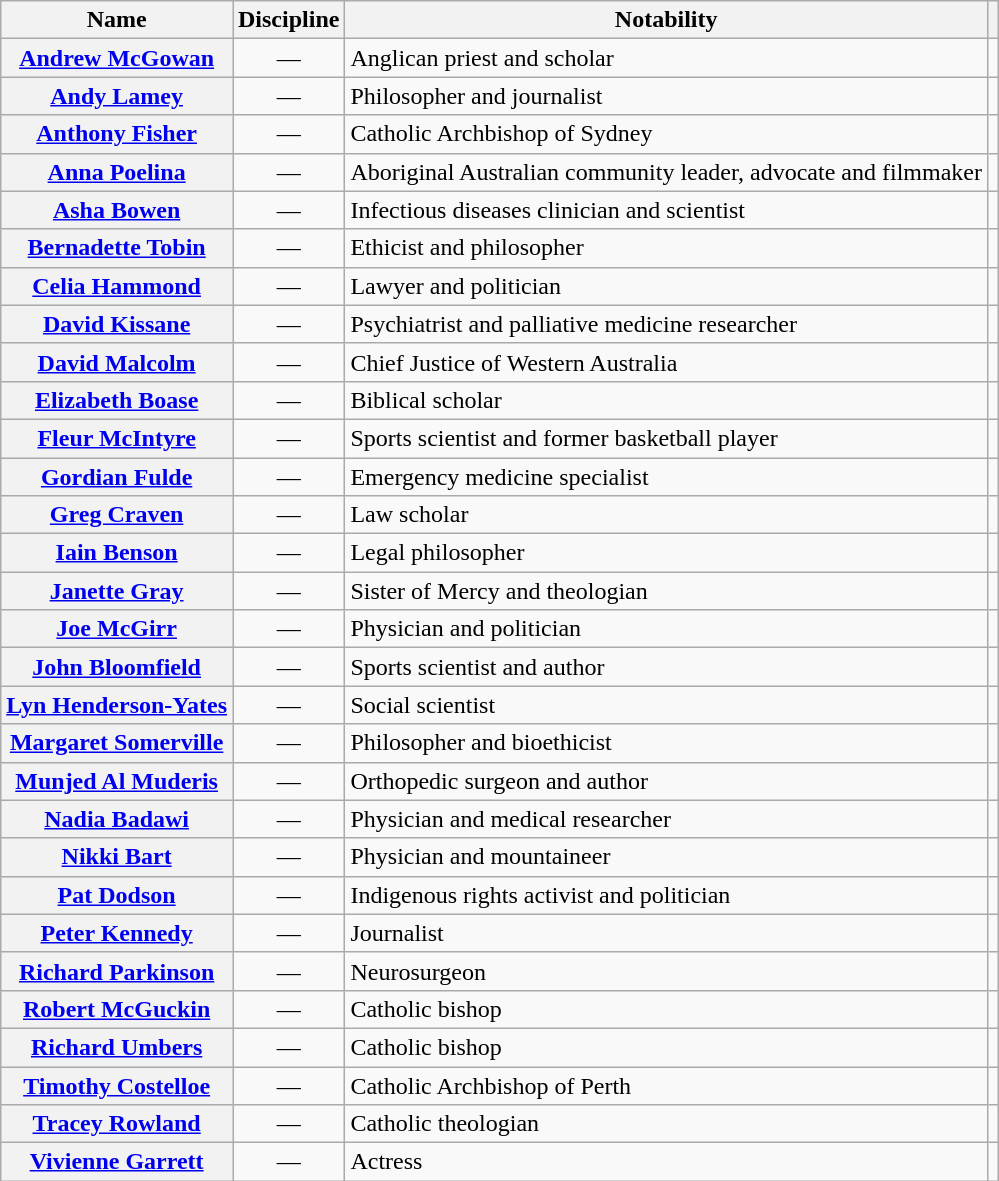<table class="wikitable sortable plainrowheaders" style="text-align:center; border:1px solid #A2A9B1; margin-top:0.5em;">
<tr>
<th scope="col" style="color: black;">Name</th>
<th scope="col" style="color: black;" data-sort-type="isoDate">Discipline</th>
<th scope="col" style="color: black;" class="unsortable">Notability</th>
<th scope="col" style="color: black;" class="unsortable"></th>
</tr>
<tr>
<th scope="row"><a href='#'>Andrew McGowan</a></th>
<td>—</td>
<td style="text-align:left;">Anglican priest and scholar</td>
<td></td>
</tr>
<tr>
<th scope="row"><a href='#'>Andy Lamey</a></th>
<td>—</td>
<td style="text-align:left;">Philosopher and journalist</td>
<td></td>
</tr>
<tr>
<th scope="row"><a href='#'>Anthony Fisher</a></th>
<td>—</td>
<td style="text-align:left;">Catholic Archbishop of Sydney</td>
<td></td>
</tr>
<tr>
<th scope="row"><a href='#'>Anna Poelina</a></th>
<td>—</td>
<td style="text-align:left;">Aboriginal Australian community leader, advocate and filmmaker</td>
<td></td>
</tr>
<tr>
<th scope="row"><a href='#'>Asha Bowen</a></th>
<td>—</td>
<td style="text-align:left;">Infectious diseases clinician and scientist</td>
<td></td>
</tr>
<tr>
<th scope="row"><a href='#'>Bernadette Tobin</a></th>
<td>—</td>
<td style="text-align:left;">Ethicist and philosopher</td>
<td></td>
</tr>
<tr>
<th scope="row"><a href='#'>Celia Hammond</a></th>
<td>—</td>
<td style="text-align:left;">Lawyer and politician</td>
<td></td>
</tr>
<tr>
<th scope="row"><a href='#'>David Kissane</a></th>
<td>—</td>
<td style="text-align:left;">Psychiatrist and palliative medicine researcher</td>
<td></td>
</tr>
<tr>
<th scope="row"><a href='#'>David Malcolm</a></th>
<td>—</td>
<td style="text-align:left;">Chief Justice of Western Australia</td>
<td></td>
</tr>
<tr>
<th scope="row"><a href='#'>Elizabeth Boase</a></th>
<td>—</td>
<td style="text-align:left;">Biblical scholar</td>
<td></td>
</tr>
<tr>
<th scope="row"><a href='#'>Fleur McIntyre</a></th>
<td>—</td>
<td style="text-align:left;">Sports scientist and former basketball player</td>
<td></td>
</tr>
<tr>
<th scope="row"><a href='#'>Gordian Fulde</a></th>
<td>—</td>
<td style="text-align:left;">Emergency medicine specialist</td>
<td></td>
</tr>
<tr>
<th scope="row"><a href='#'>Greg Craven</a></th>
<td>—</td>
<td style="text-align:left;">Law scholar</td>
<td></td>
</tr>
<tr>
<th scope="row"><a href='#'>Iain Benson</a></th>
<td>—</td>
<td style="text-align:left;">Legal philosopher</td>
<td></td>
</tr>
<tr>
<th scope="row"><a href='#'>Janette Gray</a></th>
<td>—</td>
<td style="text-align:left;">Sister of Mercy and theologian</td>
<td></td>
</tr>
<tr>
<th scope="row"><a href='#'>Joe McGirr</a></th>
<td>—</td>
<td style="text-align:left;">Physician and politician</td>
<td></td>
</tr>
<tr>
<th scope="row"><a href='#'>John Bloomfield</a></th>
<td>—</td>
<td style="text-align:left;">Sports scientist and author</td>
<td></td>
</tr>
<tr>
<th scope="row"><a href='#'>Lyn Henderson-Yates</a></th>
<td>—</td>
<td style="text-align:left;">Social scientist</td>
<td></td>
</tr>
<tr>
<th scope="row"><a href='#'>Margaret Somerville</a></th>
<td>—</td>
<td style="text-align:left;">Philosopher and bioethicist</td>
<td></td>
</tr>
<tr>
<th scope="row"><a href='#'>Munjed Al Muderis</a></th>
<td>—</td>
<td style="text-align:left;">Orthopedic surgeon and author</td>
<td></td>
</tr>
<tr>
<th scope="row"><a href='#'>Nadia Badawi</a></th>
<td>—</td>
<td style="text-align:left;">Physician and medical researcher</td>
<td></td>
</tr>
<tr>
<th scope="row"><a href='#'>Nikki Bart</a></th>
<td>—</td>
<td style="text-align:left;">Physician and mountaineer</td>
<td></td>
</tr>
<tr>
<th scope="row"><a href='#'>Pat Dodson</a></th>
<td>—</td>
<td style="text-align:left;">Indigenous rights activist and politician</td>
<td></td>
</tr>
<tr>
<th scope="row"><a href='#'>Peter Kennedy</a></th>
<td>—</td>
<td style="text-align:left;">Journalist</td>
<td></td>
</tr>
<tr>
<th scope="row"><a href='#'>Richard Parkinson</a></th>
<td>—</td>
<td style="text-align:left;">Neurosurgeon</td>
<td></td>
</tr>
<tr>
<th scope="row"><a href='#'>Robert McGuckin</a></th>
<td>—</td>
<td style="text-align:left;">Catholic bishop</td>
<td></td>
</tr>
<tr>
<th scope="row"><a href='#'>Richard Umbers</a></th>
<td>—</td>
<td style="text-align:left;">Catholic bishop</td>
<td></td>
</tr>
<tr>
<th scope="row"><a href='#'>Timothy Costelloe</a></th>
<td>—</td>
<td style="text-align:left;">Catholic Archbishop of Perth</td>
<td></td>
</tr>
<tr>
<th scope="row"><a href='#'>Tracey Rowland</a></th>
<td>—</td>
<td style="text-align:left;">Catholic theologian</td>
<td></td>
</tr>
<tr>
<th scope="row"><a href='#'>Vivienne Garrett</a></th>
<td>—</td>
<td style="text-align:left;">Actress</td>
<td></td>
</tr>
</table>
